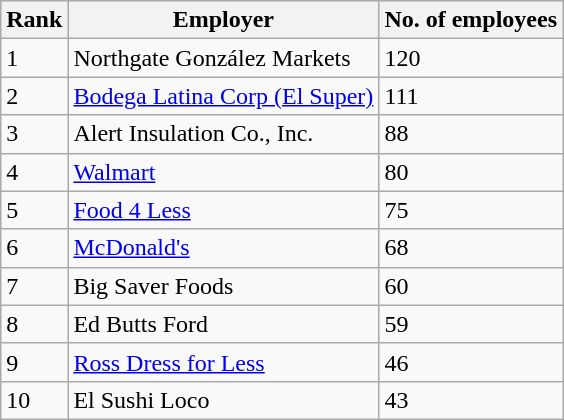<table class="wikitable">
<tr>
<th>Rank</th>
<th>Employer</th>
<th>No. of employees</th>
</tr>
<tr>
<td>1</td>
<td>Northgate González Markets</td>
<td>120</td>
</tr>
<tr>
<td>2</td>
<td><a href='#'>Bodega Latina Corp (El Super)</a></td>
<td>111</td>
</tr>
<tr>
<td>3</td>
<td>Alert Insulation Co., Inc.</td>
<td>88</td>
</tr>
<tr>
<td>4</td>
<td><a href='#'>Walmart</a></td>
<td>80</td>
</tr>
<tr>
<td>5</td>
<td><a href='#'>Food 4 Less</a></td>
<td>75</td>
</tr>
<tr>
<td>6</td>
<td><a href='#'>McDonald's</a></td>
<td>68</td>
</tr>
<tr>
<td>7</td>
<td>Big Saver Foods</td>
<td>60</td>
</tr>
<tr>
<td>8</td>
<td>Ed Butts Ford</td>
<td>59</td>
</tr>
<tr>
<td>9</td>
<td><a href='#'>Ross Dress for Less</a></td>
<td>46</td>
</tr>
<tr>
<td>10</td>
<td>El Sushi Loco</td>
<td>43</td>
</tr>
</table>
